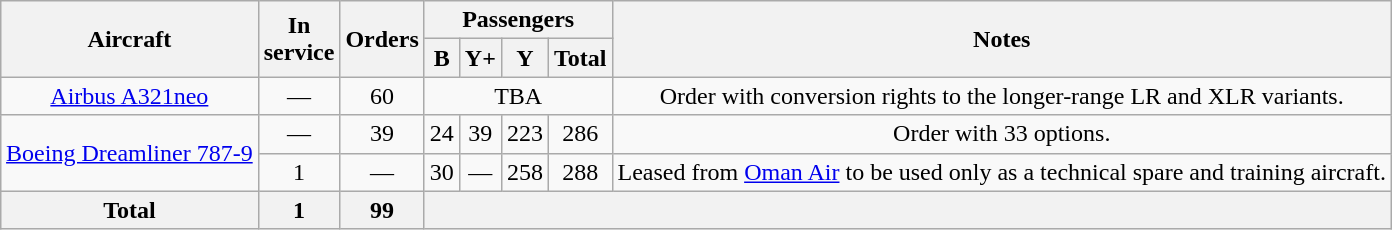<table class="wikitable sortable" style="margin:0.5em auto; text-align:center">
<tr>
<th rowspan="2">Aircraft</th>
<th rowspan="2">In <br> service</th>
<th rowspan="2">Orders</th>
<th colspan="4">Passengers</th>
<th rowspan="2">Notes</th>
</tr>
<tr>
<th><abbr>B</abbr></th>
<th><strong><abbr>Y+</abbr></strong></th>
<th><strong><abbr>Y</abbr></strong></th>
<th>Total</th>
</tr>
<tr>
<td><a href='#'>Airbus A321neo</a></td>
<td>—</td>
<td>60</td>
<td colspan="4"><abbr>TBA</abbr></td>
<td>Order with conversion rights to the longer-range LR and XLR variants.</td>
</tr>
<tr>
<td rowspan="2"><a href='#'>Boeing Dreamliner 787-9</a></td>
<td>—</td>
<td>39</td>
<td>24</td>
<td>39</td>
<td>223</td>
<td>286</td>
<td>Order with 33 options.</td>
</tr>
<tr>
<td>1</td>
<td>—</td>
<td>30</td>
<td>—</td>
<td>258</td>
<td>288</td>
<td>Leased from <a href='#'>Oman Air</a> to be used only as a technical spare and training aircraft.</td>
</tr>
<tr>
<th>Total</th>
<th>1</th>
<th>99</th>
<th colspan="5"></th>
</tr>
</table>
